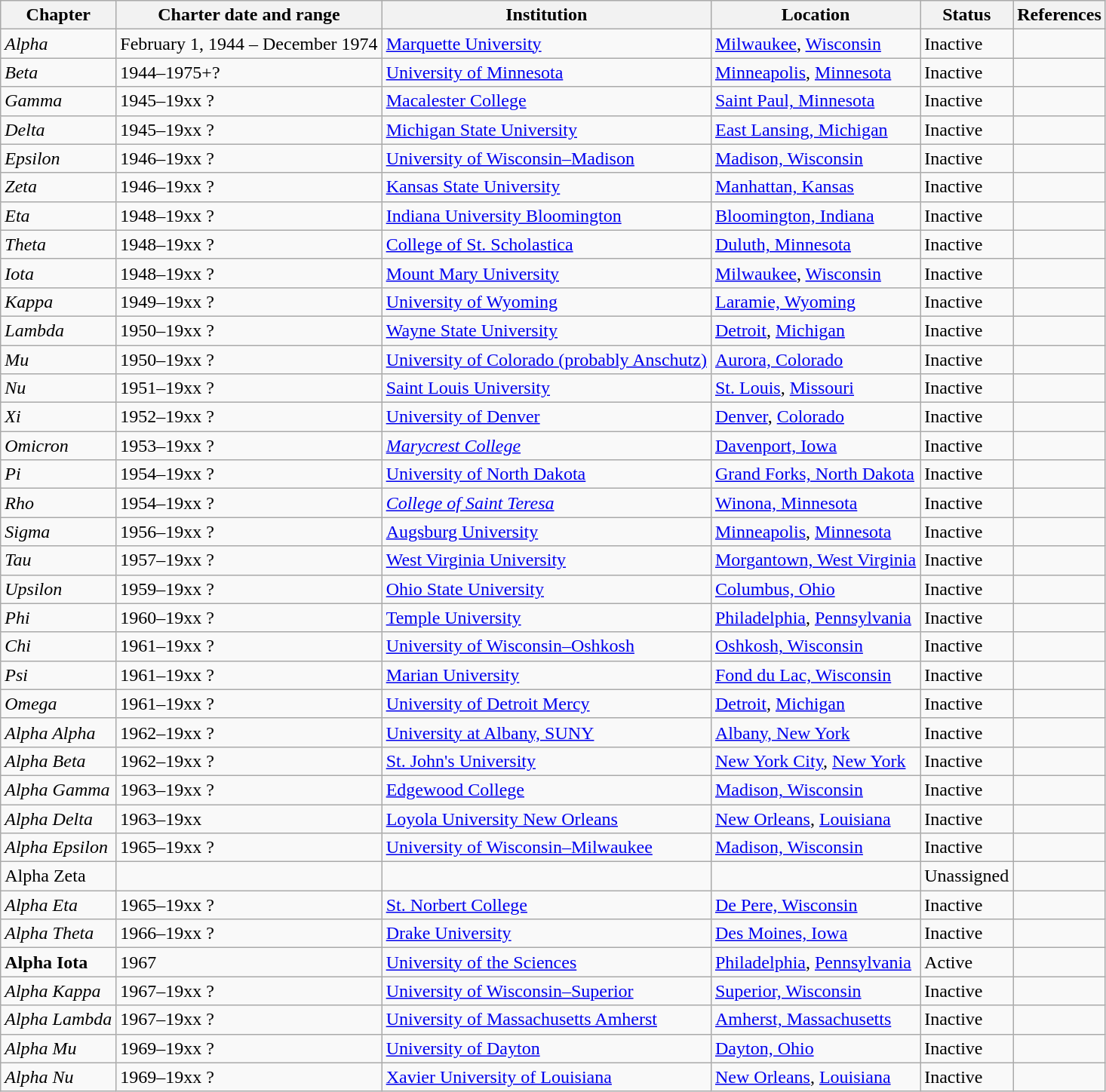<table class="wikitable sortable">
<tr>
<th>Chapter</th>
<th>Charter date and range</th>
<th>Institution</th>
<th>Location</th>
<th>Status</th>
<th>References</th>
</tr>
<tr>
<td><em>Alpha</em></td>
<td>February 1, 1944 – December 1974</td>
<td><a href='#'>Marquette University</a></td>
<td><a href='#'>Milwaukee</a>, <a href='#'>Wisconsin</a></td>
<td>Inactive</td>
<td></td>
</tr>
<tr>
<td><em>Beta</em></td>
<td>1944–1975+?</td>
<td><a href='#'>University of Minnesota</a></td>
<td><a href='#'>Minneapolis</a>, <a href='#'>Minnesota</a></td>
<td>Inactive</td>
<td></td>
</tr>
<tr>
<td><em>Gamma</em></td>
<td>1945–19xx ?</td>
<td><a href='#'>Macalester College</a></td>
<td><a href='#'>Saint Paul, Minnesota</a></td>
<td>Inactive</td>
<td></td>
</tr>
<tr>
<td><em>Delta</em></td>
<td>1945–19xx ?</td>
<td><a href='#'>Michigan State University</a></td>
<td><a href='#'>East Lansing, Michigan</a></td>
<td>Inactive</td>
<td></td>
</tr>
<tr>
<td><em>Epsilon</em></td>
<td>1946–19xx ?</td>
<td><a href='#'>University of Wisconsin–Madison</a></td>
<td><a href='#'>Madison, Wisconsin</a></td>
<td>Inactive</td>
<td></td>
</tr>
<tr>
<td><em>Zeta</em></td>
<td>1946–19xx ?</td>
<td><a href='#'>Kansas State University</a></td>
<td><a href='#'>Manhattan, Kansas</a></td>
<td>Inactive</td>
<td></td>
</tr>
<tr>
<td><em>Eta</em></td>
<td>1948–19xx ?</td>
<td><a href='#'>Indiana University Bloomington</a></td>
<td><a href='#'>Bloomington, Indiana</a></td>
<td>Inactive</td>
<td></td>
</tr>
<tr>
<td><em>Theta</em></td>
<td>1948–19xx ?</td>
<td><a href='#'>College of St. Scholastica</a></td>
<td><a href='#'>Duluth, Minnesota</a></td>
<td>Inactive</td>
<td></td>
</tr>
<tr>
<td><em>Iota</em></td>
<td>1948–19xx ?</td>
<td><a href='#'>Mount Mary University</a></td>
<td><a href='#'>Milwaukee</a>, <a href='#'>Wisconsin</a></td>
<td>Inactive</td>
<td></td>
</tr>
<tr>
<td><em>Kappa</em></td>
<td>1949–19xx ?</td>
<td><a href='#'>University of Wyoming</a></td>
<td><a href='#'>Laramie, Wyoming</a></td>
<td>Inactive</td>
<td></td>
</tr>
<tr>
<td><em>Lambda</em></td>
<td>1950–19xx ?</td>
<td><a href='#'>Wayne State University</a></td>
<td><a href='#'>Detroit</a>, <a href='#'>Michigan</a></td>
<td>Inactive</td>
<td></td>
</tr>
<tr>
<td><em>Mu</em></td>
<td>1950–19xx ?</td>
<td><a href='#'>University of Colorado (probably Anschutz)</a></td>
<td><a href='#'>Aurora, Colorado</a></td>
<td>Inactive</td>
<td></td>
</tr>
<tr>
<td><em>Nu</em></td>
<td>1951–19xx ?</td>
<td><a href='#'>Saint Louis University</a></td>
<td><a href='#'>St. Louis</a>, <a href='#'>Missouri</a></td>
<td>Inactive</td>
<td></td>
</tr>
<tr>
<td><em>Xi</em></td>
<td>1952–19xx ?</td>
<td><a href='#'>University of Denver</a></td>
<td><a href='#'>Denver</a>, <a href='#'>Colorado</a></td>
<td>Inactive</td>
<td></td>
</tr>
<tr>
<td><em>Omicron</em></td>
<td>1953–19xx ?</td>
<td><a href='#'><em>Marycrest College</em></a></td>
<td><a href='#'>Davenport, Iowa</a></td>
<td>Inactive</td>
<td></td>
</tr>
<tr>
<td><em>Pi</em></td>
<td>1954–19xx ?</td>
<td><a href='#'>University of North Dakota</a></td>
<td><a href='#'>Grand Forks, North Dakota</a></td>
<td>Inactive</td>
<td></td>
</tr>
<tr>
<td><em>Rho</em></td>
<td>1954–19xx ?</td>
<td><em><a href='#'>College of Saint Teresa</a></em></td>
<td><a href='#'>Winona, Minnesota</a></td>
<td>Inactive</td>
<td></td>
</tr>
<tr>
<td><em>Sigma</em></td>
<td>1956–19xx ?</td>
<td><a href='#'>Augsburg University</a></td>
<td><a href='#'>Minneapolis</a>, <a href='#'>Minnesota</a></td>
<td>Inactive</td>
<td></td>
</tr>
<tr>
<td><em>Tau</em></td>
<td>1957–19xx ?</td>
<td><a href='#'>West Virginia University</a></td>
<td><a href='#'>Morgantown, West Virginia</a></td>
<td>Inactive</td>
<td></td>
</tr>
<tr>
<td><em>Upsilon</em></td>
<td>1959–19xx ?</td>
<td><a href='#'>Ohio State University</a></td>
<td><a href='#'>Columbus, Ohio</a></td>
<td>Inactive</td>
<td></td>
</tr>
<tr>
<td><em>Phi</em></td>
<td>1960–19xx ?</td>
<td><a href='#'>Temple University</a></td>
<td><a href='#'>Philadelphia</a>, <a href='#'>Pennsylvania</a></td>
<td>Inactive</td>
<td></td>
</tr>
<tr>
<td><em>Chi</em></td>
<td>1961–19xx ?</td>
<td><a href='#'>University of Wisconsin–Oshkosh</a></td>
<td><a href='#'>Oshkosh, Wisconsin</a></td>
<td>Inactive</td>
<td></td>
</tr>
<tr>
<td><em>Psi</em></td>
<td>1961–19xx ?</td>
<td><a href='#'>Marian University</a></td>
<td><a href='#'>Fond du Lac, Wisconsin</a></td>
<td>Inactive</td>
<td></td>
</tr>
<tr>
<td><em>Omega</em></td>
<td>1961–19xx ?</td>
<td><a href='#'>University of Detroit Mercy</a></td>
<td><a href='#'>Detroit</a>, <a href='#'>Michigan</a></td>
<td>Inactive</td>
<td></td>
</tr>
<tr>
<td><em>Alpha Alpha</em></td>
<td>1962–19xx ?</td>
<td><a href='#'>University at Albany, SUNY</a></td>
<td><a href='#'>Albany, New York</a></td>
<td>Inactive</td>
<td></td>
</tr>
<tr>
<td><em>Alpha Beta</em></td>
<td>1962–19xx ?</td>
<td><a href='#'>St. John's University</a></td>
<td><a href='#'>New York City</a>, <a href='#'>New York</a></td>
<td>Inactive</td>
<td></td>
</tr>
<tr>
<td><em>Alpha Gamma</em></td>
<td>1963–19xx ?</td>
<td><a href='#'>Edgewood College</a></td>
<td><a href='#'>Madison, Wisconsin</a></td>
<td>Inactive</td>
<td></td>
</tr>
<tr>
<td><em>Alpha Delta</em></td>
<td>1963–19xx</td>
<td><a href='#'>Loyola University New Orleans</a></td>
<td><a href='#'>New Orleans</a>, <a href='#'>Louisiana</a></td>
<td>Inactive</td>
<td></td>
</tr>
<tr>
<td><em>Alpha Epsilon</em></td>
<td>1965–19xx ?</td>
<td><a href='#'>University of Wisconsin–Milwaukee</a></td>
<td><a href='#'>Madison, Wisconsin</a></td>
<td>Inactive</td>
<td></td>
</tr>
<tr>
<td>Alpha Zeta</td>
<td></td>
<td></td>
<td></td>
<td>Unassigned</td>
<td></td>
</tr>
<tr>
<td><em>Alpha Eta</em></td>
<td>1965–19xx ?</td>
<td><a href='#'>St. Norbert College</a></td>
<td><a href='#'>De Pere, Wisconsin</a></td>
<td>Inactive</td>
<td></td>
</tr>
<tr>
<td><em>Alpha Theta</em></td>
<td>1966–19xx ?</td>
<td><a href='#'>Drake University</a></td>
<td><a href='#'>Des Moines, Iowa</a></td>
<td>Inactive</td>
<td></td>
</tr>
<tr>
<td><strong>Alpha Iota</strong></td>
<td>1967</td>
<td><a href='#'>University of the Sciences</a></td>
<td><a href='#'>Philadelphia</a>, <a href='#'>Pennsylvania</a></td>
<td>Active</td>
<td></td>
</tr>
<tr>
<td><em>Alpha Kappa</em></td>
<td>1967–19xx ?</td>
<td><a href='#'>University of Wisconsin–Superior</a></td>
<td><a href='#'>Superior, Wisconsin</a></td>
<td>Inactive</td>
<td></td>
</tr>
<tr>
<td><em>Alpha Lambda</em></td>
<td>1967–19xx ?</td>
<td><a href='#'>University of Massachusetts Amherst</a></td>
<td><a href='#'>Amherst, Massachusetts</a></td>
<td>Inactive</td>
<td></td>
</tr>
<tr>
<td><em>Alpha Mu</em></td>
<td>1969–19xx ?</td>
<td><a href='#'>University of Dayton</a></td>
<td><a href='#'>Dayton, Ohio</a></td>
<td>Inactive</td>
<td></td>
</tr>
<tr>
<td><em>Alpha Nu</em></td>
<td>1969–19xx ?</td>
<td><a href='#'>Xavier University of Louisiana</a></td>
<td><a href='#'>New Orleans</a>, <a href='#'>Louisiana</a></td>
<td>Inactive</td>
<td></td>
</tr>
</table>
